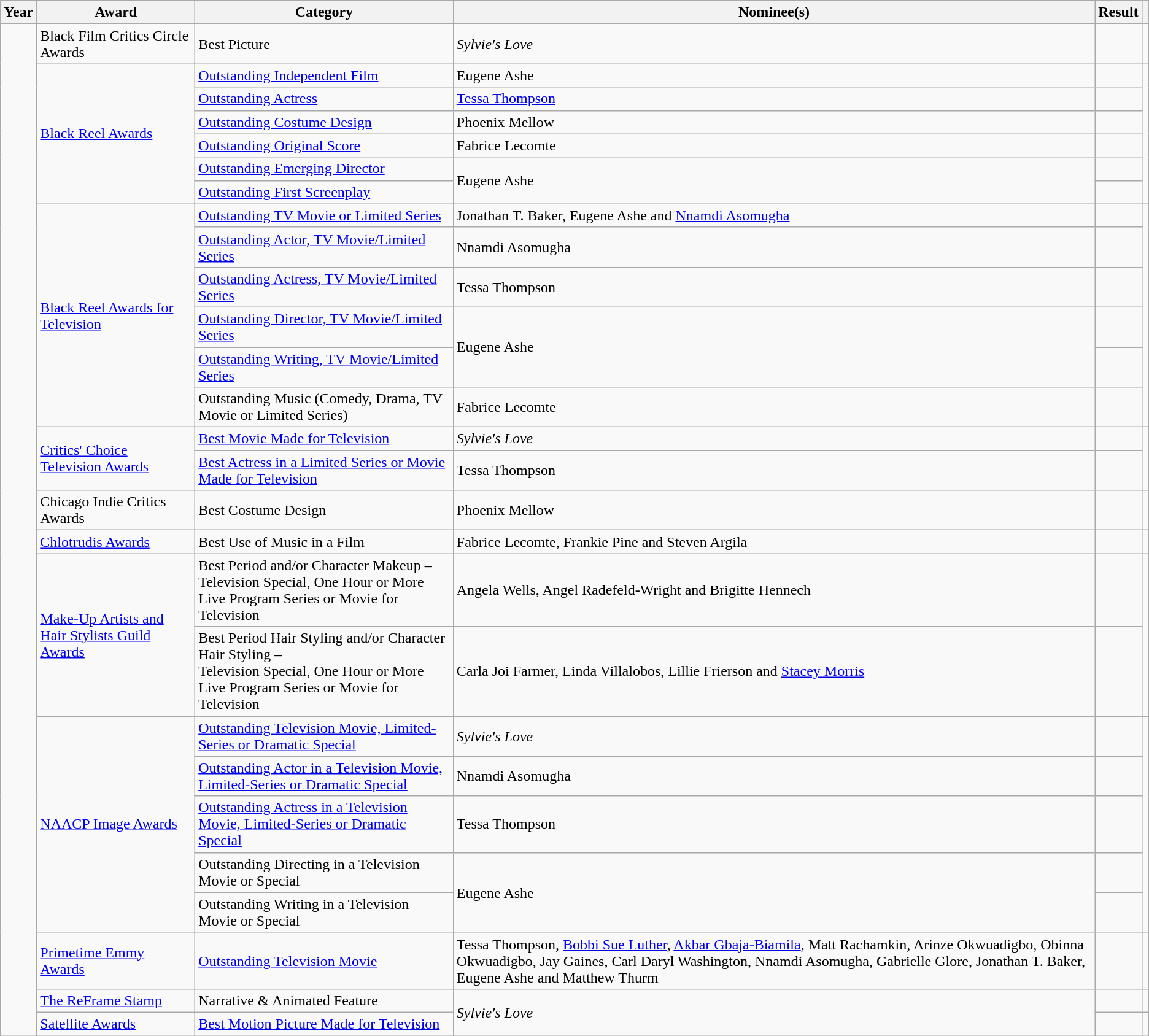<table class="wikitable sortable">
<tr>
<th>Year</th>
<th>Award</th>
<th>Category</th>
<th>Nominee(s)</th>
<th>Result</th>
<th></th>
</tr>
<tr>
<td rowspan="27"></td>
<td>Black Film Critics Circle Awards</td>
<td>Best Picture</td>
<td><em>Sylvie's Love</em></td>
<td></td>
<td align="center"></td>
</tr>
<tr>
<td rowspan="6"><a href='#'>Black Reel Awards</a></td>
<td><a href='#'>Outstanding Independent Film</a></td>
<td>Eugene Ashe</td>
<td></td>
<td align="center" rowspan="6"></td>
</tr>
<tr>
<td><a href='#'>Outstanding Actress</a></td>
<td><a href='#'>Tessa Thompson</a></td>
<td></td>
</tr>
<tr>
<td><a href='#'>Outstanding Costume Design</a></td>
<td>Phoenix Mellow</td>
<td></td>
</tr>
<tr>
<td><a href='#'>Outstanding Original Score</a></td>
<td>Fabrice Lecomte</td>
<td></td>
</tr>
<tr>
<td><a href='#'>Outstanding Emerging Director</a></td>
<td rowspan="2">Eugene Ashe</td>
<td></td>
</tr>
<tr>
<td><a href='#'>Outstanding First Screenplay</a></td>
<td></td>
</tr>
<tr>
<td rowspan="6"><a href='#'>Black Reel Awards for Television</a></td>
<td><a href='#'>Outstanding TV Movie or Limited Series</a></td>
<td>Jonathan T. Baker, Eugene Ashe and <a href='#'>Nnamdi Asomugha</a></td>
<td></td>
<td align="center" rowspan="6"></td>
</tr>
<tr>
<td><a href='#'>Outstanding Actor, TV Movie/Limited Series</a></td>
<td>Nnamdi Asomugha</td>
<td></td>
</tr>
<tr>
<td><a href='#'>Outstanding Actress, TV Movie/Limited Series</a></td>
<td>Tessa Thompson</td>
<td></td>
</tr>
<tr>
<td><a href='#'>Outstanding Director, TV Movie/Limited Series</a></td>
<td rowspan="2">Eugene Ashe</td>
<td></td>
</tr>
<tr>
<td><a href='#'>Outstanding Writing, TV Movie/Limited Series</a></td>
<td></td>
</tr>
<tr>
<td>Outstanding Music (Comedy, Drama, TV Movie or Limited Series)</td>
<td>Fabrice Lecomte</td>
<td></td>
</tr>
<tr>
<td rowspan="2"><a href='#'>Critics' Choice Television Awards</a></td>
<td><a href='#'>Best Movie Made for Television</a></td>
<td><em>Sylvie's Love</em></td>
<td></td>
<td align="center" rowspan="2"></td>
</tr>
<tr>
<td><a href='#'>Best Actress in a Limited Series or Movie Made for Television</a></td>
<td>Tessa Thompson</td>
<td></td>
</tr>
<tr>
<td>Chicago Indie Critics Awards</td>
<td>Best Costume Design</td>
<td>Phoenix Mellow</td>
<td></td>
<td align="center"></td>
</tr>
<tr>
<td><a href='#'>Chlotrudis Awards</a></td>
<td>Best Use of Music in a Film</td>
<td>Fabrice Lecomte, Frankie Pine and Steven Argila</td>
<td></td>
<td align="center"></td>
</tr>
<tr>
<td rowspan="2"><a href='#'>Make-Up Artists and Hair Stylists Guild Awards</a></td>
<td>Best Period and/or Character Makeup – <br>Television Special, One Hour or More Live Program Series or Movie for Television</td>
<td>Angela Wells, Angel Radefeld-Wright and Brigitte Hennech</td>
<td></td>
<td align="center" rowspan="2"></td>
</tr>
<tr>
<td>Best Period Hair Styling and/or Character Hair Styling – <br>Television Special, One Hour or More Live Program Series or Movie for Television</td>
<td>Carla Joi Farmer, Linda Villalobos, Lillie Frierson and <a href='#'>Stacey Morris</a></td>
<td></td>
</tr>
<tr>
<td rowspan="5"><a href='#'>NAACP Image Awards</a></td>
<td><a href='#'>Outstanding Television Movie, Limited-Series or Dramatic Special</a></td>
<td><em>Sylvie's Love</em></td>
<td></td>
<td align="center" rowspan="5"></td>
</tr>
<tr>
<td><a href='#'>Outstanding Actor in a Television Movie, Limited-Series or Dramatic Special</a></td>
<td>Nnamdi Asomugha</td>
<td></td>
</tr>
<tr>
<td><a href='#'>Outstanding Actress in a Television Movie, Limited-Series or Dramatic Special</a></td>
<td>Tessa Thompson</td>
<td></td>
</tr>
<tr>
<td>Outstanding Directing in a Television Movie or Special</td>
<td rowspan="2">Eugene Ashe</td>
<td></td>
</tr>
<tr>
<td>Outstanding Writing in a Television Movie or Special</td>
<td></td>
</tr>
<tr>
<td><a href='#'>Primetime Emmy Awards</a></td>
<td><a href='#'>Outstanding Television Movie</a></td>
<td>Tessa Thompson, <a href='#'>Bobbi Sue Luther</a>, <a href='#'>Akbar Gbaja-Biamila</a>, Matt Rachamkin, Arinze Okwuadigbo, Obinna Okwuadigbo, Jay Gaines, Carl Daryl Washington, Nnamdi Asomugha, Gabrielle Glore, Jonathan T. Baker, Eugene Ashe and Matthew Thurm</td>
<td></td>
<td align="center"></td>
</tr>
<tr>
<td><a href='#'>The ReFrame Stamp</a></td>
<td>Narrative & Animated Feature</td>
<td rowspan="2"><em>Sylvie's Love</em></td>
<td></td>
<td align="center"></td>
</tr>
<tr>
<td><a href='#'>Satellite Awards</a></td>
<td><a href='#'>Best Motion Picture Made for Television</a></td>
<td></td>
<td align="center"></td>
</tr>
</table>
